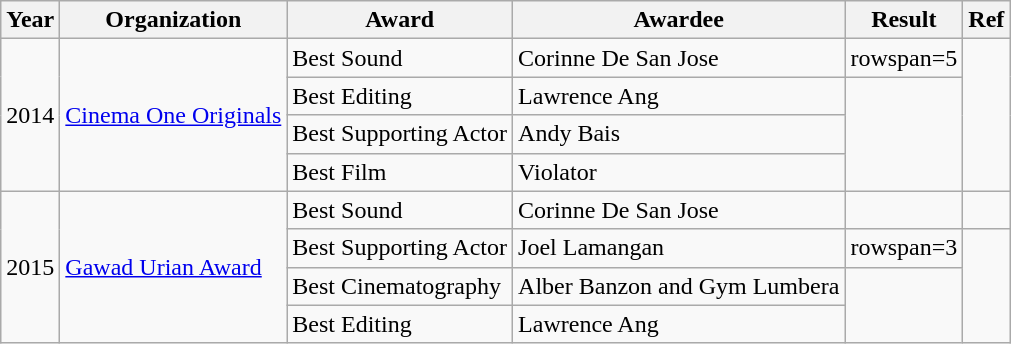<table class="wikitable">
<tr>
<th>Year</th>
<th>Organization</th>
<th>Award</th>
<th>Awardee</th>
<th>Result</th>
<th>Ref</th>
</tr>
<tr>
<td rowspan=4>2014</td>
<td rowspan=4><a href='#'>Cinema One Originals</a></td>
<td>Best Sound</td>
<td>Corinne De San Jose</td>
<td>rowspan=5 </td>
<td rowspan=4></td>
</tr>
<tr>
<td>Best Editing</td>
<td>Lawrence Ang</td>
</tr>
<tr>
<td>Best Supporting Actor</td>
<td>Andy Bais</td>
</tr>
<tr>
<td>Best Film</td>
<td>Violator</td>
</tr>
<tr>
<td rowspan=4>2015</td>
<td rowspan=4><a href='#'>Gawad Urian Award</a></td>
<td>Best Sound</td>
<td>Corinne De San Jose</td>
<td></td>
</tr>
<tr>
<td>Best Supporting Actor</td>
<td>Joel Lamangan</td>
<td>rowspan=3 </td>
<td rowspan=3></td>
</tr>
<tr>
<td>Best Cinematography</td>
<td>Alber Banzon and Gym Lumbera</td>
</tr>
<tr>
<td>Best Editing</td>
<td>Lawrence Ang</td>
</tr>
</table>
